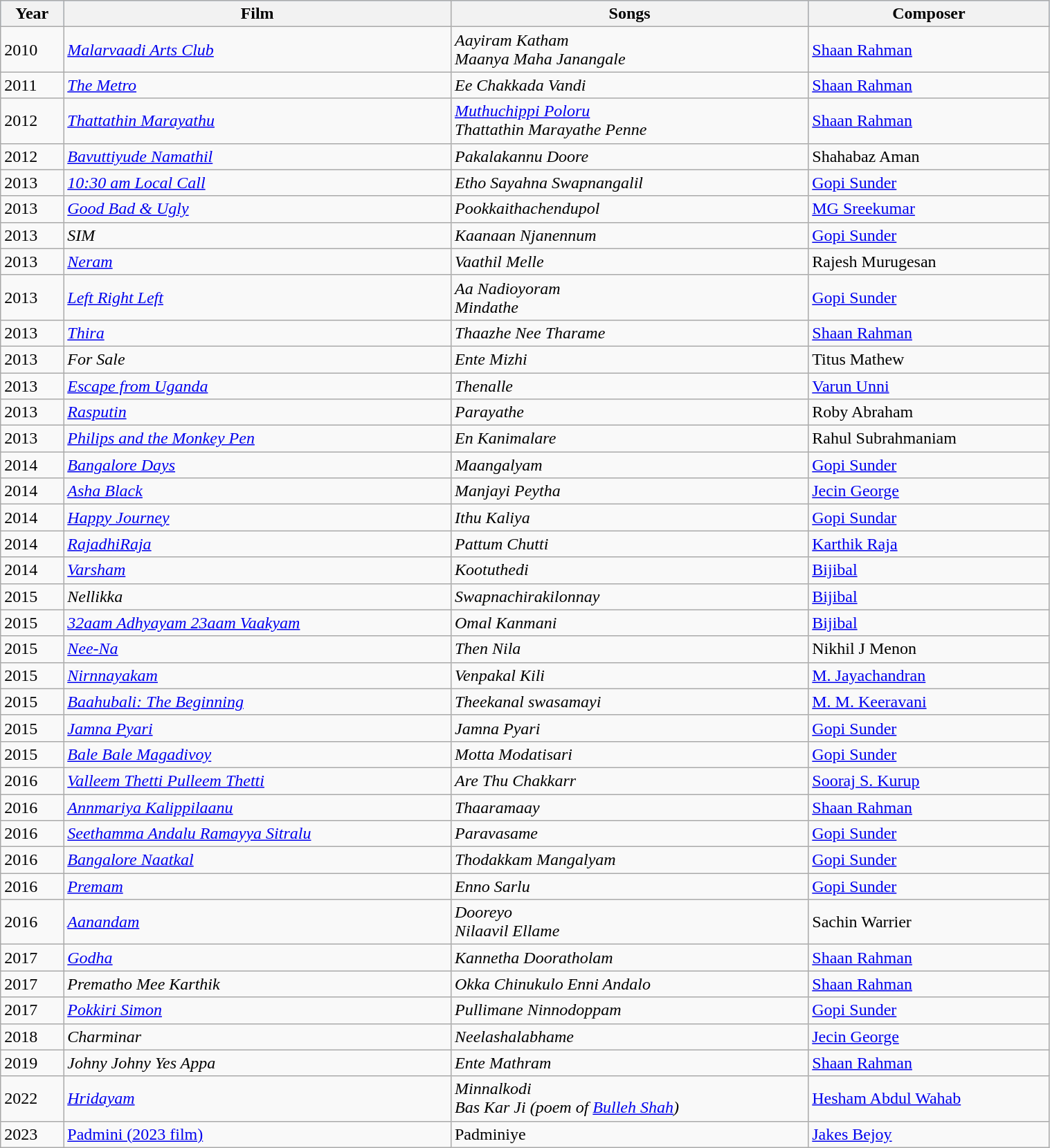<table class="wikitable" width="80%" rowspan="4">
<tr bgcolor="#99ccff">
<th>Year</th>
<th>Film</th>
<th>Songs</th>
<th>Composer</th>
</tr>
<tr>
<td>2010</td>
<td><em><a href='#'>Malarvaadi Arts Club</a></em></td>
<td><em>Aayiram Katham</em><br><em>Maanya Maha Janangale</em></td>
<td><a href='#'>Shaan Rahman</a></td>
</tr>
<tr>
<td>2011</td>
<td><em><a href='#'>The Metro</a></em></td>
<td><em>Ee Chakkada Vandi</em></td>
<td><a href='#'>Shaan Rahman</a></td>
</tr>
<tr>
<td>2012</td>
<td><em><a href='#'>Thattathin Marayathu</a></em></td>
<td><em><a href='#'>Muthuchippi Poloru</a></em><br><em>Thattathin Marayathe Penne</em></td>
<td><a href='#'>Shaan Rahman</a></td>
</tr>
<tr>
<td>2012</td>
<td><em><a href='#'>Bavuttiyude Namathil</a></em></td>
<td><em>Pakalakannu Doore</em></td>
<td>Shahabaz Aman</td>
</tr>
<tr>
<td>2013</td>
<td><em><a href='#'>10:30 am Local Call</a></em></td>
<td><em>Etho Sayahna Swapnangalil</em></td>
<td><a href='#'>Gopi Sunder</a></td>
</tr>
<tr>
<td>2013</td>
<td><em><a href='#'>Good Bad & Ugly</a></em></td>
<td><em>Pookkaithachendupol</em></td>
<td><a href='#'>MG Sreekumar</a></td>
</tr>
<tr>
<td>2013</td>
<td><em>SIM</em></td>
<td><em>Kaanaan Njanennum</em></td>
<td><a href='#'>Gopi Sunder</a></td>
</tr>
<tr>
<td>2013</td>
<td><em><a href='#'>Neram</a></em></td>
<td><em>Vaathil Melle</em></td>
<td>Rajesh Murugesan</td>
</tr>
<tr>
<td>2013</td>
<td><em><a href='#'>Left Right Left</a></em></td>
<td><em>Aa Nadioyoram</em><br><em>Mindathe </em></td>
<td><a href='#'>Gopi Sunder</a></td>
</tr>
<tr>
<td>2013</td>
<td><em><a href='#'>Thira</a></em></td>
<td><em>Thaazhe Nee Tharame</em></td>
<td><a href='#'>Shaan Rahman</a></td>
</tr>
<tr>
<td>2013</td>
<td><em>For Sale</em></td>
<td><em>Ente Mizhi</em></td>
<td>Titus Mathew</td>
</tr>
<tr>
<td>2013</td>
<td><em><a href='#'>Escape from Uganda</a></em></td>
<td><em>Thenalle</em></td>
<td><a href='#'>Varun Unni</a></td>
</tr>
<tr>
<td>2013</td>
<td><em><a href='#'>Rasputin</a></em></td>
<td><em>Parayathe</em></td>
<td>Roby Abraham</td>
</tr>
<tr>
<td>2013</td>
<td><em><a href='#'>Philips and the Monkey Pen</a></em></td>
<td><em>En Kanimalare</em></td>
<td>Rahul Subrahmaniam</td>
</tr>
<tr>
<td>2014</td>
<td><em><a href='#'>Bangalore Days</a></em></td>
<td><em>Maangalyam</em></td>
<td><a href='#'>Gopi Sunder</a></td>
</tr>
<tr>
<td>2014</td>
<td><em><a href='#'>Asha Black</a></em></td>
<td><em>Manjayi Peytha</em></td>
<td><a href='#'>Jecin George</a></td>
</tr>
<tr>
<td>2014</td>
<td><em><a href='#'>Happy Journey</a></em></td>
<td><em>Ithu Kaliya</em></td>
<td><a href='#'>Gopi Sundar</a></td>
</tr>
<tr>
<td>2014</td>
<td><em><a href='#'>RajadhiRaja</a></em></td>
<td><em>Pattum Chutti</em></td>
<td><a href='#'>Karthik Raja</a></td>
</tr>
<tr>
<td>2014</td>
<td><em><a href='#'>Varsham</a></em></td>
<td><em>Kootuthedi</em></td>
<td><a href='#'>Bijibal</a></td>
</tr>
<tr>
<td>2015</td>
<td><em>Nellikka</em></td>
<td><em>Swapnachirakilonnay</em></td>
<td><a href='#'>Bijibal</a></td>
</tr>
<tr>
<td>2015</td>
<td><em><a href='#'>32aam Adhyayam 23aam Vaakyam</a></em></td>
<td><em>Omal Kanmani</em></td>
<td><a href='#'>Bijibal</a></td>
</tr>
<tr>
<td>2015</td>
<td><em><a href='#'>Nee-Na</a></em></td>
<td><em>Then Nila</em></td>
<td>Nikhil J Menon</td>
</tr>
<tr>
<td>2015</td>
<td><em><a href='#'>Nirnnayakam</a></em></td>
<td><em>Venpakal Kili</em></td>
<td><a href='#'>M. Jayachandran</a></td>
</tr>
<tr>
<td>2015</td>
<td><em><a href='#'>Baahubali: The Beginning</a></em></td>
<td><em>Theekanal swasamayi</em></td>
<td><a href='#'>M. M. Keeravani</a></td>
</tr>
<tr>
<td>2015</td>
<td><em><a href='#'>Jamna Pyari</a></em></td>
<td><em>Jamna Pyari</em></td>
<td><a href='#'>Gopi Sunder</a></td>
</tr>
<tr>
<td>2015</td>
<td><em><a href='#'>Bale Bale Magadivoy</a></em></td>
<td><em>Motta Modatisari</em></td>
<td><a href='#'>Gopi Sunder</a></td>
</tr>
<tr>
<td>2016</td>
<td><em><a href='#'>Valleem Thetti Pulleem Thetti</a></em></td>
<td><em>Are Thu Chakkarr</em></td>
<td><a href='#'>Sooraj S. Kurup</a></td>
</tr>
<tr>
<td>2016</td>
<td><em><a href='#'>Annmariya Kalippilaanu</a></em></td>
<td><em>Thaaramaay</em></td>
<td><a href='#'>Shaan Rahman</a></td>
</tr>
<tr>
<td>2016</td>
<td><em><a href='#'>Seethamma Andalu Ramayya Sitralu</a></em></td>
<td><em>Paravasame</em></td>
<td><a href='#'>Gopi Sunder</a></td>
</tr>
<tr>
<td>2016</td>
<td><em><a href='#'>Bangalore Naatkal</a></em></td>
<td><em>Thodakkam Mangalyam</em></td>
<td><a href='#'>Gopi Sunder</a></td>
</tr>
<tr>
<td>2016</td>
<td><em><a href='#'>Premam</a></em></td>
<td><em>Enno Sarlu</em></td>
<td><a href='#'>Gopi Sunder</a></td>
</tr>
<tr>
<td>2016</td>
<td><em><a href='#'>Aanandam</a></em></td>
<td><em>Dooreyo</em> <br><em>Nilaavil Ellame</em></td>
<td>Sachin Warrier</td>
</tr>
<tr>
<td>2017</td>
<td><em><a href='#'>Godha</a></em></td>
<td><em>Kannetha Dooratholam</em></td>
<td><a href='#'>Shaan Rahman</a></td>
</tr>
<tr>
<td>2017</td>
<td><em>Prematho Mee Karthik</em></td>
<td><em>Okka Chinukulo Enni Andalo</em></td>
<td><a href='#'>Shaan Rahman</a></td>
</tr>
<tr>
<td>2017</td>
<td><em><a href='#'>Pokkiri Simon</a></em></td>
<td><em>Pullimane Ninnodoppam</em></td>
<td><a href='#'>Gopi Sunder</a></td>
</tr>
<tr>
<td>2018</td>
<td><em>Charminar</em></td>
<td><em>Neelashalabhame</em></td>
<td><a href='#'>Jecin George</a></td>
</tr>
<tr>
<td>2019</td>
<td><em>Johny Johny Yes Appa</em></td>
<td><em>Ente Mathram</em></td>
<td><a href='#'>Shaan Rahman</a></td>
</tr>
<tr>
<td>2022</td>
<td><em><a href='#'>Hridayam</a></em></td>
<td><em>Minnalkodi</em><br><em>Bas Kar Ji (poem of <a href='#'>Bulleh Shah</a>)</em></td>
<td><a href='#'>Hesham Abdul Wahab</a></td>
</tr>
<tr>
<td>2023</td>
<td><a href='#'>Padmini (2023 film)</a></td>
<td>Padminiye</td>
<td><a href='#'>Jakes Bejoy</a></td>
</tr>
</table>
